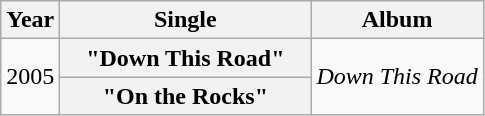<table class="wikitable plainrowheaders">
<tr>
<th>Year</th>
<th style="width:10em;">Single</th>
<th>Album</th>
</tr>
<tr>
<td rowspan="2">2005</td>
<th scope="row">"Down This Road"</th>
<td rowspan="2"><em>Down This Road</em></td>
</tr>
<tr>
<th scope="row">"On the Rocks"</th>
</tr>
</table>
